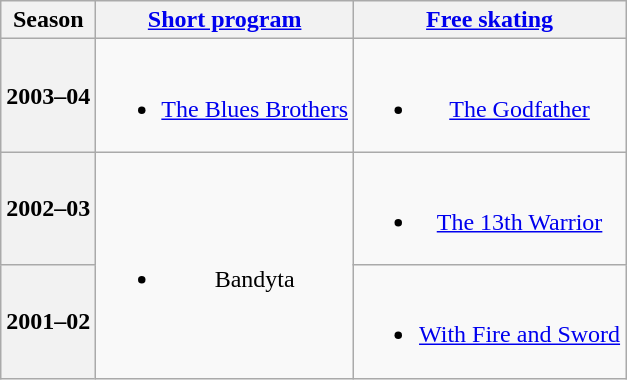<table class=wikitable style=text-align:center>
<tr>
<th>Season</th>
<th><a href='#'>Short program</a></th>
<th><a href='#'>Free skating</a></th>
</tr>
<tr>
<th>2003–04 <br> </th>
<td><br><ul><li><a href='#'>The Blues Brothers</a></li></ul></td>
<td><br><ul><li><a href='#'>The Godfather</a> <br></li></ul></td>
</tr>
<tr>
<th>2002–03 <br> </th>
<td rowspan=2><br><ul><li>Bandyta <br></li></ul></td>
<td><br><ul><li><a href='#'>The 13th Warrior</a> <br></li></ul></td>
</tr>
<tr>
<th>2001–02 <br> </th>
<td><br><ul><li><a href='#'>With Fire and Sword</a> <br></li></ul></td>
</tr>
</table>
